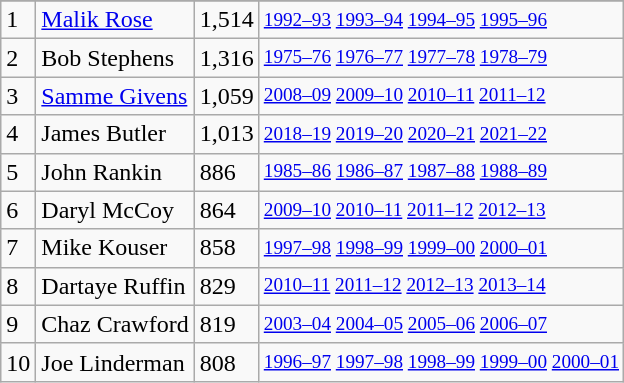<table class="wikitable">
<tr>
</tr>
<tr>
<td>1</td>
<td><a href='#'>Malik Rose</a></td>
<td>1,514</td>
<td style="font-size:80%;"><a href='#'>1992–93</a> <a href='#'>1993–94</a> <a href='#'>1994–95</a> <a href='#'>1995–96</a></td>
</tr>
<tr>
<td>2</td>
<td>Bob Stephens</td>
<td>1,316</td>
<td style="font-size:80%;"><a href='#'>1975–76</a> <a href='#'>1976–77</a> <a href='#'>1977–78</a> <a href='#'>1978–79</a></td>
</tr>
<tr>
<td>3</td>
<td><a href='#'>Samme Givens</a></td>
<td>1,059</td>
<td style="font-size:80%;"><a href='#'>2008–09</a> <a href='#'>2009–10</a> <a href='#'>2010–11</a> <a href='#'>2011–12</a></td>
</tr>
<tr>
<td>4</td>
<td>James Butler</td>
<td>1,013</td>
<td style="font-size:80%;"><a href='#'>2018–19</a> <a href='#'>2019–20</a> <a href='#'>2020–21</a> <a href='#'>2021–22</a></td>
</tr>
<tr>
<td>5</td>
<td>John Rankin</td>
<td>886</td>
<td style="font-size:80%;"><a href='#'>1985–86</a> <a href='#'>1986–87</a> <a href='#'>1987–88</a> <a href='#'>1988–89</a></td>
</tr>
<tr>
<td>6</td>
<td>Daryl McCoy</td>
<td>864</td>
<td style="font-size:80%;"><a href='#'>2009–10</a> <a href='#'>2010–11</a> <a href='#'>2011–12</a> <a href='#'>2012–13</a></td>
</tr>
<tr>
<td>7</td>
<td>Mike Kouser</td>
<td>858</td>
<td style="font-size:80%;"><a href='#'>1997–98</a> <a href='#'>1998–99</a> <a href='#'>1999–00</a> <a href='#'>2000–01</a></td>
</tr>
<tr>
<td>8</td>
<td>Dartaye Ruffin</td>
<td>829</td>
<td style="font-size:80%;"><a href='#'>2010–11</a> <a href='#'>2011–12</a> <a href='#'>2012–13</a> <a href='#'>2013–14</a></td>
</tr>
<tr>
<td>9</td>
<td>Chaz Crawford</td>
<td>819</td>
<td style="font-size:80%;"><a href='#'>2003–04</a> <a href='#'>2004–05</a> <a href='#'>2005–06</a> <a href='#'>2006–07</a></td>
</tr>
<tr>
<td>10</td>
<td>Joe Linderman</td>
<td>808</td>
<td style="font-size:80%;"><a href='#'>1996–97</a> <a href='#'>1997–98</a> <a href='#'>1998–99</a> <a href='#'>1999–00</a> <a href='#'>2000–01</a></td>
</tr>
</table>
